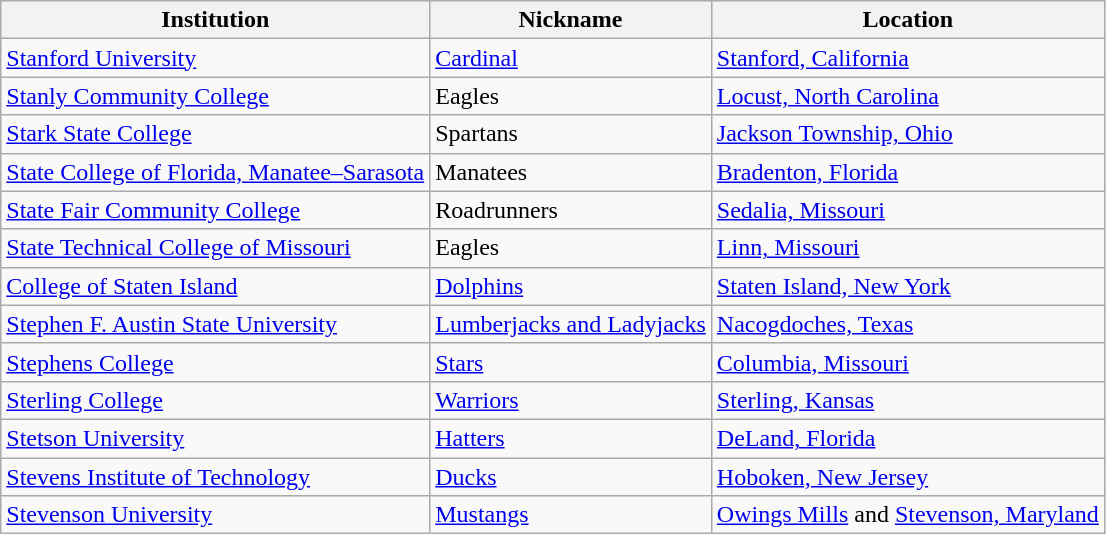<table class="wikitable">
<tr>
<th>Institution</th>
<th>Nickname</th>
<th>Location</th>
</tr>
<tr>
<td><a href='#'>Stanford University</a></td>
<td><a href='#'>Cardinal</a></td>
<td><a href='#'>Stanford, California</a></td>
</tr>
<tr>
<td><a href='#'>Stanly Community College</a></td>
<td>Eagles</td>
<td><a href='#'>Locust, North Carolina</a></td>
</tr>
<tr>
<td><a href='#'>Stark State College</a></td>
<td>Spartans</td>
<td><a href='#'>Jackson Township, Ohio</a></td>
</tr>
<tr>
<td><a href='#'>State College of Florida, Manatee–Sarasota</a></td>
<td>Manatees</td>
<td><a href='#'>Bradenton, Florida</a></td>
</tr>
<tr>
<td><a href='#'>State Fair Community College</a></td>
<td>Roadrunners</td>
<td><a href='#'>Sedalia, Missouri</a></td>
</tr>
<tr>
<td><a href='#'>State Technical College of Missouri</a></td>
<td>Eagles</td>
<td><a href='#'>Linn, Missouri</a></td>
</tr>
<tr>
<td><a href='#'>College of Staten Island</a></td>
<td><a href='#'>Dolphins</a></td>
<td><a href='#'>Staten Island, New York</a></td>
</tr>
<tr>
<td><a href='#'>Stephen F. Austin State University</a></td>
<td><a href='#'>Lumberjacks and Ladyjacks</a></td>
<td><a href='#'>Nacogdoches, Texas</a></td>
</tr>
<tr>
<td><a href='#'>Stephens College</a></td>
<td><a href='#'>Stars</a></td>
<td><a href='#'>Columbia, Missouri</a></td>
</tr>
<tr>
<td><a href='#'>Sterling College</a></td>
<td><a href='#'>Warriors</a></td>
<td><a href='#'>Sterling, Kansas</a></td>
</tr>
<tr>
<td><a href='#'>Stetson University</a></td>
<td><a href='#'>Hatters</a></td>
<td><a href='#'>DeLand, Florida</a></td>
</tr>
<tr>
<td><a href='#'>Stevens Institute of Technology</a></td>
<td><a href='#'>Ducks</a></td>
<td><a href='#'>Hoboken, New Jersey</a></td>
</tr>
<tr>
<td><a href='#'>Stevenson University</a></td>
<td><a href='#'>Mustangs</a></td>
<td><a href='#'>Owings Mills</a> and <a href='#'>Stevenson, Maryland</a></td>
</tr>
</table>
